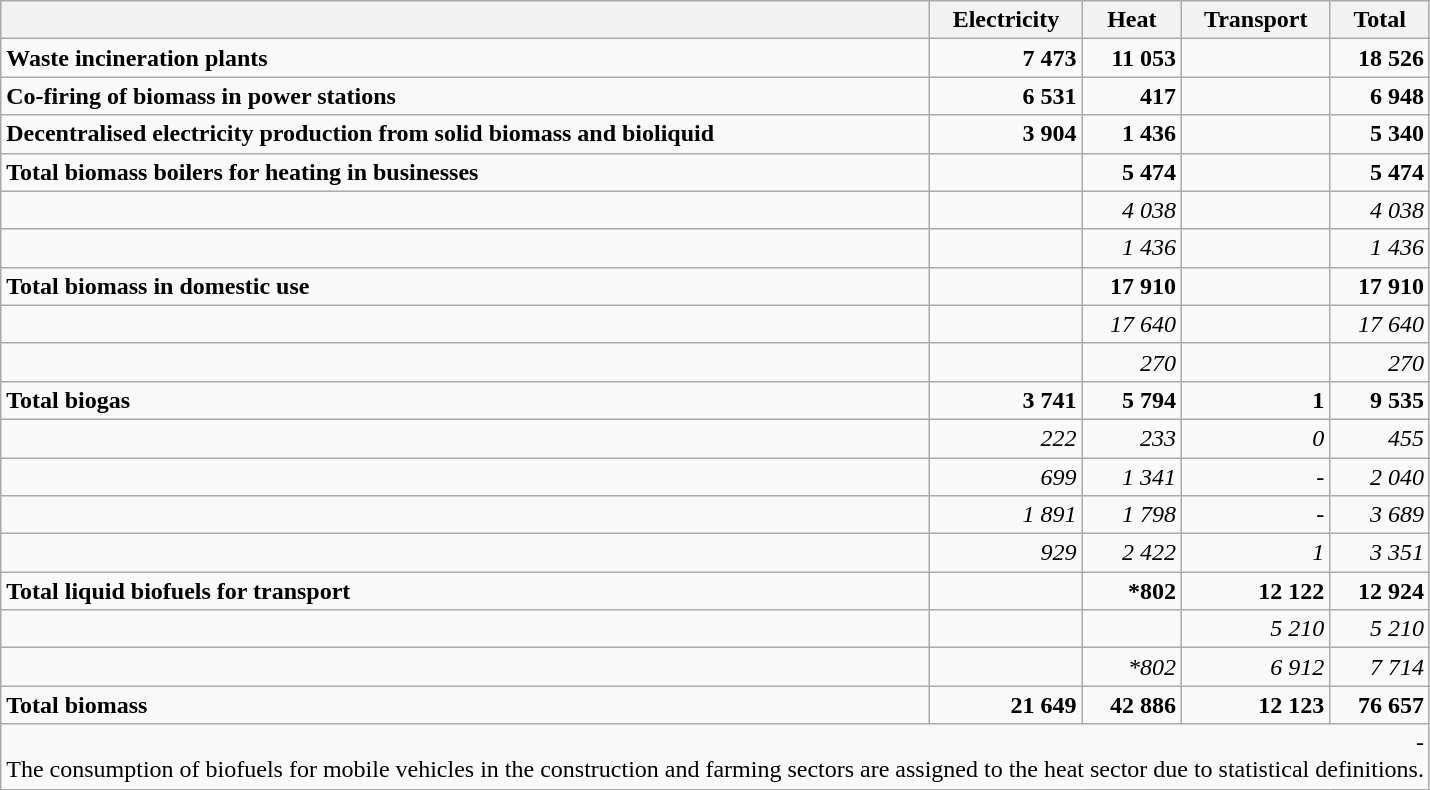<table class="wikitable" style="text-align: right">
<tr>
<th></th>
<th><strong>Electricity</strong></th>
<th><strong>Heat</strong></th>
<th><strong>Transport</strong></th>
<th><strong>Total</strong></th>
</tr>
<tr>
<td align="left"><strong>Waste incineration plants</strong></td>
<td><strong>7 473</strong></td>
<td><strong>11 053</strong></td>
<td></td>
<td><strong>18 526</strong></td>
</tr>
<tr>
<td align="left"><strong>Co-firing of biomass in power stations</strong></td>
<td><strong>6 531</strong></td>
<td><strong>417</strong></td>
<td></td>
<td><strong>6 948</strong></td>
</tr>
<tr>
<td align="left"><strong>Decentralised electricity production from solid biomass and bioliquid</strong></td>
<td><strong>3 904</strong></td>
<td><strong>1 436</strong></td>
<td></td>
<td><strong>5 340</strong></td>
</tr>
<tr>
<td align="left"><strong>Total biomass boilers for heating in businesses</strong></td>
<td></td>
<td><strong>5 474</strong></td>
<td></td>
<td><strong>5 474</strong></td>
</tr>
<tr>
<td align="left"></td>
<td></td>
<td><em>4 038</em></td>
<td></td>
<td><em>4 038</em></td>
</tr>
<tr>
<td align="left"></td>
<td></td>
<td><em>1 436</em></td>
<td></td>
<td><em>1 436</em></td>
</tr>
<tr>
<td align="left"><strong>Total biomass in domestic use</strong></td>
<td></td>
<td><strong>17 910</strong></td>
<td></td>
<td><strong>17 910</strong></td>
</tr>
<tr>
<td align="left"></td>
<td></td>
<td><em>17 640</em></td>
<td></td>
<td><em>17 640</em></td>
</tr>
<tr>
<td align="left"></td>
<td></td>
<td><em>270</em></td>
<td></td>
<td><em>270</em></td>
</tr>
<tr>
<td align="left"><strong>Total biogas</strong></td>
<td><strong>3 741</strong></td>
<td><strong>5 794</strong></td>
<td><strong>1</strong></td>
<td><strong>9 535</strong></td>
</tr>
<tr>
<td align="left"></td>
<td><em>222</em></td>
<td><em>233</em></td>
<td><em>0</em></td>
<td><em>455</em></td>
</tr>
<tr>
<td align="left"></td>
<td><em>699</em></td>
<td><em>1 341</em></td>
<td><em>-</em></td>
<td><em>2 040</em></td>
</tr>
<tr>
<td align="left"></td>
<td><em>1 891</em></td>
<td><em>1 798</em></td>
<td><em>-</em></td>
<td><em>3 689</em></td>
</tr>
<tr>
<td align="left"></td>
<td><em>929</em></td>
<td><em>2 422</em></td>
<td><em>1</em></td>
<td><em>3 351</em></td>
</tr>
<tr>
<td align="left"><strong>Total liquid biofuels for transport</strong></td>
<td></td>
<td><strong>*802</strong></td>
<td><strong>12 122</strong></td>
<td><strong>12 924</strong></td>
</tr>
<tr>
<td align="left"></td>
<td></td>
<td></td>
<td><em>5 210</em></td>
<td><em>5 210</em></td>
</tr>
<tr>
<td align="left"></td>
<td></td>
<td><em>*802</em></td>
<td><em>6 912</em></td>
<td><em>7 714</em></td>
</tr>
<tr>
<td align="left"><strong>Total biomass</strong></td>
<td><strong>21 649</strong></td>
<td><strong>42 886</strong></td>
<td><strong>12 123</strong></td>
<td><strong>76 657</strong></td>
</tr>
<tr>
<td colspan="5">-<br>The consumption of biofuels for mobile vehicles in the construction and farming sectors are assigned to the heat sector due to statistical definitions.</td>
</tr>
</table>
